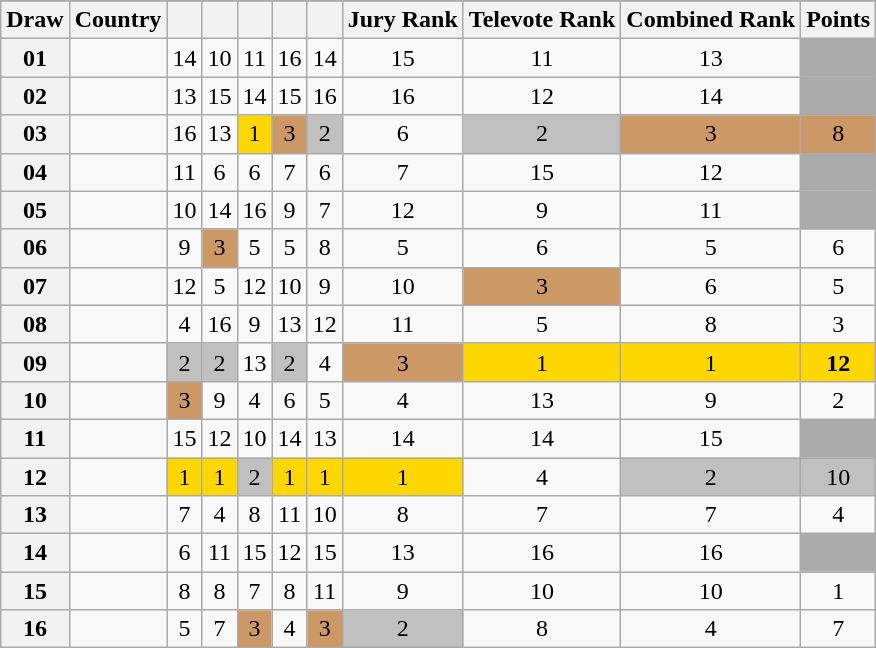<table class="sortable wikitable collapsible plainrowheaders" style="text-align:center;">
<tr>
</tr>
<tr>
<th scope="col">Draw</th>
<th scope="col">Country</th>
<th scope="col"><small></small></th>
<th scope="col"><small></small></th>
<th scope="col"><small></small></th>
<th scope="col"><small></small></th>
<th scope="col"><small></small></th>
<th scope="col">Jury Rank</th>
<th scope="col">Televote Rank</th>
<th scope="col">Combined Rank</th>
<th scope="col">Points</th>
</tr>
<tr>
<th scope="row" style="text-align:center;">01</th>
<td style="text-align:left;"></td>
<td>14</td>
<td>10</td>
<td>11</td>
<td>16</td>
<td>14</td>
<td>15</td>
<td>11</td>
<td>13</td>
<td style="background:#AAAAAA;"></td>
</tr>
<tr>
<th scope="row" style="text-align:center;">02</th>
<td style="text-align:left;"></td>
<td>13</td>
<td>15</td>
<td>14</td>
<td>15</td>
<td>16</td>
<td>16</td>
<td>12</td>
<td>14</td>
<td style="background:#AAAAAA;"></td>
</tr>
<tr>
<th scope="row" style="text-align:center;">03</th>
<td style="text-align:left;"></td>
<td>16</td>
<td>13</td>
<td style="background:gold;">1</td>
<td style="background:#CC9966;">3</td>
<td style="background:silver;">2</td>
<td>6</td>
<td style="background:silver;">2</td>
<td style="background:#CC9966;">3</td>
<td style="background:#CC9966;">8</td>
</tr>
<tr>
<th scope="row" style="text-align:center;">04</th>
<td style="text-align:left;"></td>
<td>11</td>
<td>6</td>
<td>6</td>
<td>7</td>
<td>6</td>
<td>7</td>
<td>15</td>
<td>12</td>
<td style="background:#AAAAAA;"></td>
</tr>
<tr>
<th scope="row" style="text-align:center;">05</th>
<td style="text-align:left;"></td>
<td>10</td>
<td>14</td>
<td>16</td>
<td>9</td>
<td>7</td>
<td>12</td>
<td>9</td>
<td>11</td>
<td style="background:#AAAAAA;"></td>
</tr>
<tr>
<th scope="row" style="text-align:center;">06</th>
<td style="text-align:left;"></td>
<td>9</td>
<td style="background:#CC9966;">3</td>
<td>5</td>
<td>5</td>
<td>8</td>
<td>5</td>
<td>6</td>
<td>5</td>
<td>6</td>
</tr>
<tr>
<th scope="row" style="text-align:center;">07</th>
<td style="text-align:left;"></td>
<td>12</td>
<td>5</td>
<td>12</td>
<td>10</td>
<td>9</td>
<td>10</td>
<td style="background:#CC9966;">3</td>
<td>6</td>
<td>5</td>
</tr>
<tr>
<th scope="row" style="text-align:center;">08</th>
<td style="text-align:left;"></td>
<td>4</td>
<td>16</td>
<td>9</td>
<td>13</td>
<td>12</td>
<td>11</td>
<td>5</td>
<td>8</td>
<td>3</td>
</tr>
<tr>
<th scope="row" style="text-align:center;">09</th>
<td style="text-align:left;"></td>
<td style="background:silver;">2</td>
<td style="background:silver;">2</td>
<td>13</td>
<td style="background:silver;">2</td>
<td>4</td>
<td style="background:#CC9966;">3</td>
<td style="background:gold;">1</td>
<td style="background:gold;">1</td>
<td style="background:gold;"><strong>12</strong></td>
</tr>
<tr>
<th scope="row" style="text-align:center;">10</th>
<td style="text-align:left;"></td>
<td style="background:#CC9966;">3</td>
<td>9</td>
<td>4</td>
<td>6</td>
<td>5</td>
<td>4</td>
<td>13</td>
<td>9</td>
<td>2</td>
</tr>
<tr>
<th scope="row" style="text-align:center;">11</th>
<td style="text-align:left;"></td>
<td>15</td>
<td>12</td>
<td>10</td>
<td>14</td>
<td>13</td>
<td>14</td>
<td>14</td>
<td>15</td>
<td style="background:#AAAAAA;"></td>
</tr>
<tr>
<th scope="row" style="text-align:center;">12</th>
<td style="text-align:left;"></td>
<td style="background:gold;">1</td>
<td style="background:gold;">1</td>
<td style="background:silver;">2</td>
<td style="background:gold;">1</td>
<td style="background:gold;">1</td>
<td style="background:gold;">1</td>
<td>4</td>
<td style="background:silver;">2</td>
<td style="background:silver;">10</td>
</tr>
<tr>
<th scope="row" style="text-align:center;">13</th>
<td style="text-align:left;"></td>
<td>7</td>
<td>4</td>
<td>8</td>
<td>11</td>
<td>10</td>
<td>8</td>
<td>7</td>
<td>7</td>
<td>4</td>
</tr>
<tr>
<th scope="row" style="text-align:center;">14</th>
<td style="text-align:left;"></td>
<td>6</td>
<td>11</td>
<td>15</td>
<td>12</td>
<td>15</td>
<td>13</td>
<td>16</td>
<td>16</td>
<td style="background:#AAAAAA;"></td>
</tr>
<tr>
<th scope="row" style="text-align:center;">15</th>
<td style="text-align:left;"></td>
<td>8</td>
<td>8</td>
<td>7</td>
<td>8</td>
<td>11</td>
<td>9</td>
<td>10</td>
<td>10</td>
<td>1</td>
</tr>
<tr>
<th scope="row" style="text-align:center;">16</th>
<td style="text-align:left;"></td>
<td>5</td>
<td>7</td>
<td style="background:#CC9966;">3</td>
<td>4</td>
<td style="background:#CC9966;">3</td>
<td style="background:silver;">2</td>
<td>8</td>
<td>4</td>
<td>7</td>
</tr>
</table>
